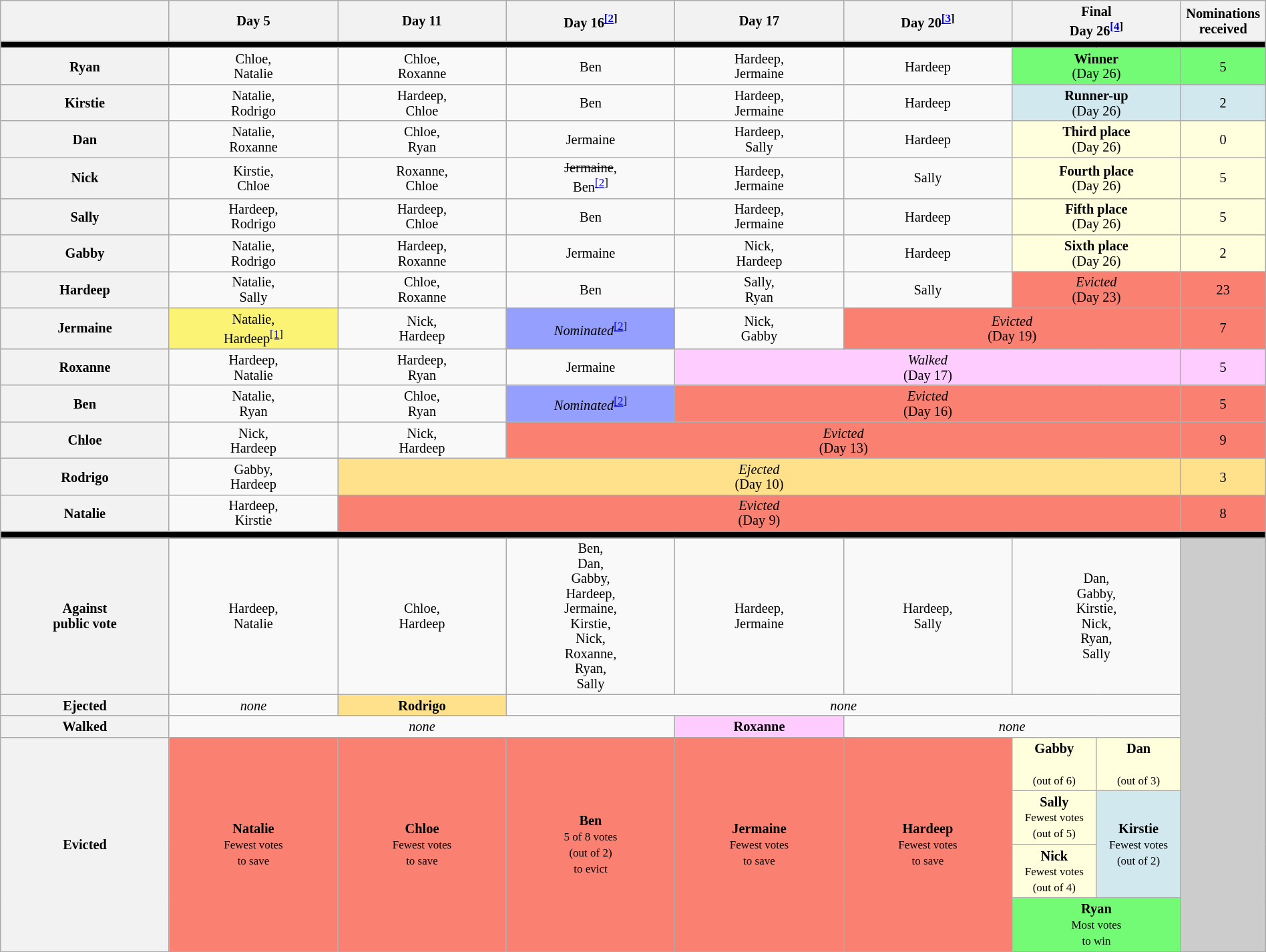<table class="wikitable" style="text-align:center; width:100%; font-size:85%; line-height:15px">
<tr>
<th style="width:10%"></th>
<th style="width:10%">Day 5</th>
<th style="width:10%">Day 11</th>
<th style="width:10%">Day 16<sup><a href='#'>[2</a>]</sup></th>
<th style="width:10%">Day 17</th>
<th style="width:10%">Day 20<sup><a href='#'>[3</a>]</sup></th>
<th style="width:10%" colspan=2>Final<br>Day 26<sup><a href='#'>[4</a>]</sup></th>
<th style="width:1%">Nominations<br>received </th>
</tr>
<tr>
<th colspan="9" style="background:black;"></th>
</tr>
<tr>
<th>Ryan</th>
<td>Chloe,<br>Natalie</td>
<td>Chloe, <br> Roxanne</td>
<td>Ben</td>
<td>Hardeep,<br>Jermaine</td>
<td>Hardeep</td>
<td colspan=2 style="background:#73FB76;"><strong>Winner</strong><br>(Day 26)</td>
<td style="background:#73FB76;">5</td>
</tr>
<tr>
<th>Kirstie</th>
<td>Natalie,<br>Rodrigo</td>
<td>Hardeep,<br>Chloe</td>
<td>Ben</td>
<td>Hardeep,<br>Jermaine</td>
<td>Hardeep</td>
<td colspan=2 style="background:#D1E8EF;"><strong>Runner-up</strong><br>(Day 26)</td>
<td style="background:#D1E8EF;">2</td>
</tr>
<tr>
<th>Dan</th>
<td>Natalie,<br>Roxanne</td>
<td>Chloe,<br>Ryan</td>
<td>Jermaine</td>
<td>Hardeep,<br>Sally</td>
<td>Hardeep</td>
<td colspan=2 style="background:#ffffdd;"><strong>Third place</strong><br>(Day 26)</td>
<td style="background:#ffffdd;">0</td>
</tr>
<tr>
<th>Nick</th>
<td>Kirstie,<br>Chloe</td>
<td>Roxanne,<br>Chloe</td>
<td><s>Jermaine</s>,<br>Ben<sup><a href='#'>[2</a>]</sup></td>
<td>Hardeep,<br>Jermaine</td>
<td>Sally</td>
<td colspan=2 style="background:#ffffdd;"><strong>Fourth place</strong><br>(Day 26)</td>
<td style="background:#ffffdd;">5</td>
</tr>
<tr>
<th>Sally</th>
<td>Hardeep,<br>Rodrigo</td>
<td>Hardeep, <br> Chloe</td>
<td>Ben</td>
<td>Hardeep,<br>Jermaine</td>
<td>Hardeep</td>
<td colspan=2 style="background:#ffffdd;"><strong>Fifth place</strong><br>(Day 26)</td>
<td style="background:#ffffdd;">5</td>
</tr>
<tr>
<th>Gabby</th>
<td>Natalie,<br>Rodrigo</td>
<td>Hardeep,<br>Roxanne</td>
<td>Jermaine</td>
<td>Nick,<br>Hardeep</td>
<td>Hardeep</td>
<td colspan=2 style="background:#ffffdd;"><strong>Sixth place</strong><br>(Day 26)</td>
<td style="background:#ffffdd;">2</td>
</tr>
<tr>
<th>Hardeep</th>
<td>Natalie,<br>Sally</td>
<td>Chloe,<br>Roxanne</td>
<td>Ben</td>
<td>Sally,<br>Ryan</td>
<td>Sally</td>
<td colspan=2 style="background:#FA8072"><em>Evicted</em><br>(Day 23)</td>
<td style="background:#FA8072">23</td>
</tr>
<tr>
<th>Jermaine</th>
<td style="background:#fbf373;">Natalie,<br>Hardeep<sup><a href='#'>[1</a>]</sup></td>
<td>Nick,<br>Hardeep</td>
<td style="background:#959ffd;"><em>Nominated</em><sup><a href='#'>[2</a>]</sup></td>
<td>Nick,<br>Gabby</td>
<td colspan=3 style="background:salmon"><em>Evicted</em><br>(Day 19)</td>
<td style="background:#FA8072">7</td>
</tr>
<tr>
<th>Roxanne</th>
<td>Hardeep,<br>Natalie</td>
<td>Hardeep,<br>Ryan</td>
<td>Jermaine</td>
<td colspan=4 style="background:#fcf"><em>Walked</em><br>(Day 17)</td>
<td style="background: #fcf">5</td>
</tr>
<tr>
<th>Ben</th>
<td>Natalie,<br>Ryan</td>
<td>Chloe,<br>Ryan</td>
<td style="background:#959ffd;"><em>Nominated</em><sup><a href='#'>[2</a>]</sup></td>
<td colspan=4 style="background:#FA8072"><em>Evicted</em><br>(Day 16)</td>
<td style="background:#FA8072">5</td>
</tr>
<tr>
<th>Chloe</th>
<td>Nick,<br>Hardeep</td>
<td>Nick,<br>Hardeep</td>
<td colspan=5 style="background:#FA8072"><em>Evicted</em><br>(Day 13)</td>
<td style="background:#FA8072">9</td>
</tr>
<tr>
<th>Rodrigo</th>
<td>Gabby,<br>Hardeep</td>
<td colspan=6 style="background:#FFE08B"><em>Ejected</em><br>(Day 10)</td>
<td style="background:#FFE08B">3</td>
</tr>
<tr>
<th>Natalie</th>
<td>Hardeep,<br>Kirstie</td>
<td colspan=6 style="background:#FA8072"><em>Evicted</em><br>(Day 9)</td>
<td style="background:#FA8072">8</td>
</tr>
<tr>
<th colspan="9" style="background:black;"></th>
</tr>
<tr>
<th>Against<br>public vote</th>
<td>Hardeep,<br>Natalie</td>
<td>Chloe,<br>Hardeep</td>
<td>Ben,<br>Dan,<br>Gabby,<br>Hardeep,<br>Jermaine,<br>Kirstie,<br>Nick,<br>Roxanne,<br>Ryan,<br>Sally</td>
<td>Hardeep,<br>Jermaine</td>
<td>Hardeep,<br>Sally</td>
<td colspan=2>Dan,<br>Gabby,<br>Kirstie,<br>Nick,<br>Ryan,<br>Sally</td>
<td rowspan="9" style="background:#cccccc;"></td>
</tr>
<tr>
<th>Ejected</th>
<td><em>none</em></td>
<td style="background:#FFE08B"><strong>Rodrigo</strong></td>
<td colspan=5><em>none</em></td>
</tr>
<tr>
<th>Walked</th>
<td colspan=3><em>none</em></td>
<td style="background:#fcf"><strong>Roxanne</strong></td>
<td colspan=3><em>none</em></td>
</tr>
<tr>
<th rowspan=4>Evicted</th>
<td rowspan=4 style="background:#FA8072"><strong>Natalie</strong><br><small>Fewest votes<br>to save</small></td>
<td rowspan=4 style="background:#FA8072"><strong>Chloe</strong><br><small>Fewest votes<br>to save</small></td>
<td rowspan=4 style="background:#FA8072"><strong>Ben</strong><br><small>5 of 8 votes<br>(out of 2)<br>to evict</small></td>
<td rowspan=4 style="background:#FA8072"><strong>Jermaine</strong><br><small>Fewest votes<br>to save</small></td>
<td rowspan=4 style="background:#FA8072"><strong>Hardeep</strong><br><small>Fewest votes<br>to save</small></td>
<td style="background:#ffffdd"><strong>Gabby</strong><br><small><br>(out of 6)</small></td>
<td style="background:#ffffdd"><strong>Dan</strong><br><small><br>(out of 3)</small></td>
</tr>
<tr>
<td style="background:#ffffdd"><strong>Sally</strong><br><small>Fewest votes<br>(out of 5)</small></td>
<td rowspan="2" style="background:#D1E8EF"><strong>Kirstie</strong><br><small>Fewest votes<br>(out of 2)</small></td>
</tr>
<tr>
<td style="background:#ffffdd"><strong>Nick</strong><br><small>Fewest votes<br>(out of 4)</small></td>
</tr>
<tr>
<td colspan="2" style="background:#73FB76"><strong>Ryan</strong><br><small>Most votes<br>to win</small></td>
</tr>
</table>
